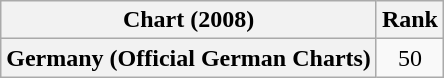<table class="wikitable plainrowheaders" style="text-align:center">
<tr>
<th scope="col">Chart (2008)</th>
<th scope="col">Rank</th>
</tr>
<tr>
<th scope="row">Germany (Official German Charts)</th>
<td style="text-align:center;">50</td>
</tr>
</table>
